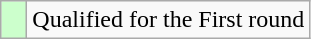<table class=wikitable>
<tr>
<td width=10px style="background-color:#ccffcc;"></td>
<td>Qualified for the First round</td>
</tr>
</table>
